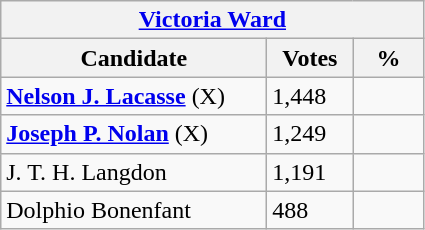<table class="wikitable">
<tr>
<th colspan="3"><a href='#'>Victoria Ward</a></th>
</tr>
<tr>
<th style="width: 170px">Candidate</th>
<th style="width: 50px">Votes</th>
<th style="width: 40px">%</th>
</tr>
<tr>
<td><strong><a href='#'>Nelson J. Lacasse</a></strong> (X)</td>
<td>1,448</td>
<td></td>
</tr>
<tr>
<td><strong><a href='#'>Joseph P. Nolan</a></strong> (X)</td>
<td>1,249</td>
<td></td>
</tr>
<tr>
<td>J. T. H. Langdon</td>
<td>1,191</td>
<td></td>
</tr>
<tr>
<td>Dolphio Bonenfant</td>
<td>488</td>
<td></td>
</tr>
</table>
